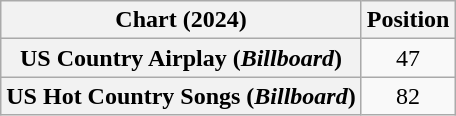<table class="wikitable sortable plainrowheaders" style="text-align:center">
<tr>
<th scope="col">Chart (2024)</th>
<th scope="col">Position</th>
</tr>
<tr>
<th scope="row">US Country Airplay (<em>Billboard</em>)</th>
<td>47</td>
</tr>
<tr>
<th scope="row">US Hot Country Songs (<em>Billboard</em>)</th>
<td>82</td>
</tr>
</table>
